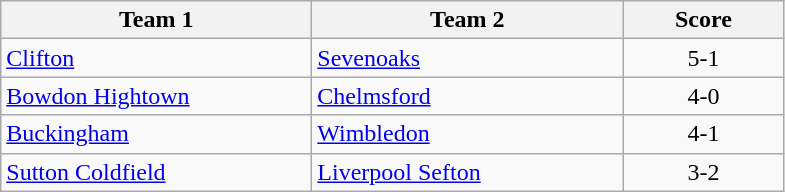<table class="wikitable" style="font-size: 100%">
<tr>
<th width=200>Team 1</th>
<th width=200>Team 2</th>
<th width=100>Score</th>
</tr>
<tr>
<td><a href='#'>Clifton</a></td>
<td><a href='#'>Sevenoaks</a></td>
<td align=center>5-1</td>
</tr>
<tr>
<td><a href='#'>Bowdon Hightown</a></td>
<td><a href='#'>Chelmsford</a></td>
<td align=center>4-0</td>
</tr>
<tr>
<td><a href='#'>Buckingham</a></td>
<td><a href='#'>Wimbledon</a></td>
<td align=center>4-1</td>
</tr>
<tr>
<td><a href='#'>Sutton Coldfield</a></td>
<td><a href='#'>Liverpool Sefton</a></td>
<td align=center>3-2</td>
</tr>
</table>
